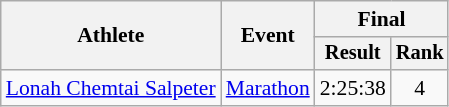<table class="wikitable" style="font-size:90%">
<tr>
<th rowspan="2">Athlete</th>
<th rowspan="2">Event</th>
<th colspan="2">Final</th>
</tr>
<tr style="font-size:95%">
<th>Result</th>
<th>Rank</th>
</tr>
<tr align=center>
<td align=left><a href='#'>Lonah Chemtai Salpeter</a></td>
<td align=left><a href='#'>Marathon</a></td>
<td>2:25:38</td>
<td>4</td>
</tr>
</table>
